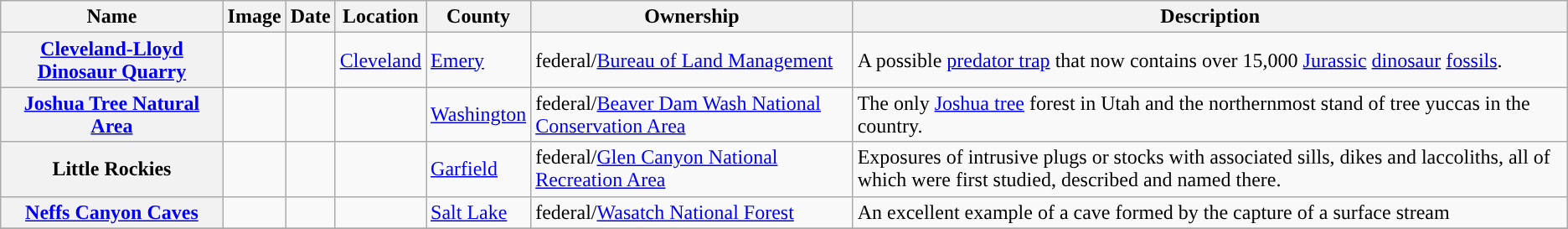<table class="wikitable sortable" align="center">
<tr>
<th style="background-color:">Name</th>
<th style="background-color:">Image</th>
<th style="background-color:">Date</th>
<th style="background-color:">Location</th>
<th style="background-color:">County</th>
<th style="background-color:">Ownership</th>
<th style="background-color:">Description</th>
</tr>
<tr>
<th><a href='#'>Cleveland-Lloyd Dinosaur Quarry</a></th>
<td></td>
<td></td>
<td><a href='#'>Cleveland</a> <small></small></td>
<td><a href='#'>Emery</a></td>
<td>federal/<a href='#'>Bureau of Land Management</a></td>
<td>A possible <a href='#'>predator trap</a> that now contains over 15,000 <a href='#'>Jurassic</a> <a href='#'>dinosaur</a> <a href='#'>fossils</a>.</td>
</tr>
<tr>
<th><a href='#'>Joshua Tree Natural Area</a></th>
<td></td>
<td></td>
<td></td>
<td><a href='#'>Washington</a></td>
<td>federal/<a href='#'>Beaver Dam Wash National Conservation Area</a></td>
<td>The only <a href='#'>Joshua tree</a> forest in Utah and the northernmost stand of tree yuccas in the country.</td>
</tr>
<tr>
<th>Little Rockies</th>
<td></td>
<td></td>
<td></td>
<td><a href='#'>Garfield</a></td>
<td>federal/<a href='#'>Glen Canyon National Recreation Area</a></td>
<td>Exposures of intrusive plugs or stocks with associated sills, dikes and laccoliths, all of which were first studied, described and named there.</td>
</tr>
<tr>
<th><a href='#'>Neffs Canyon Caves</a></th>
<td></td>
<td></td>
<td></td>
<td><a href='#'>Salt Lake</a></td>
<td>federal/<a href='#'>Wasatch National Forest</a></td>
<td>An excellent example of a cave formed by the capture of a surface stream</td>
</tr>
<tr>
</tr>
</table>
